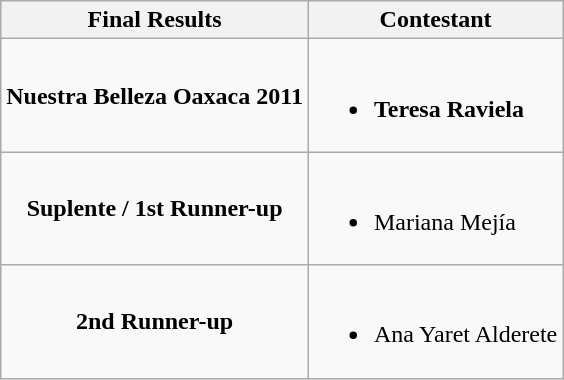<table class="wikitable">
<tr>
<th>Final Results</th>
<th>Contestant</th>
</tr>
<tr>
<td align="center"><strong>Nuestra Belleza Oaxaca 2011</strong></td>
<td><br><ul><li><strong>Teresa Raviela</strong></li></ul></td>
</tr>
<tr>
<td align="center"><strong>Suplente / 1st Runner-up</strong></td>
<td><br><ul><li>Mariana Mejía</li></ul></td>
</tr>
<tr>
<td align="center"><strong>2nd Runner-up</strong></td>
<td><br><ul><li>Ana Yaret Alderete</li></ul></td>
</tr>
</table>
